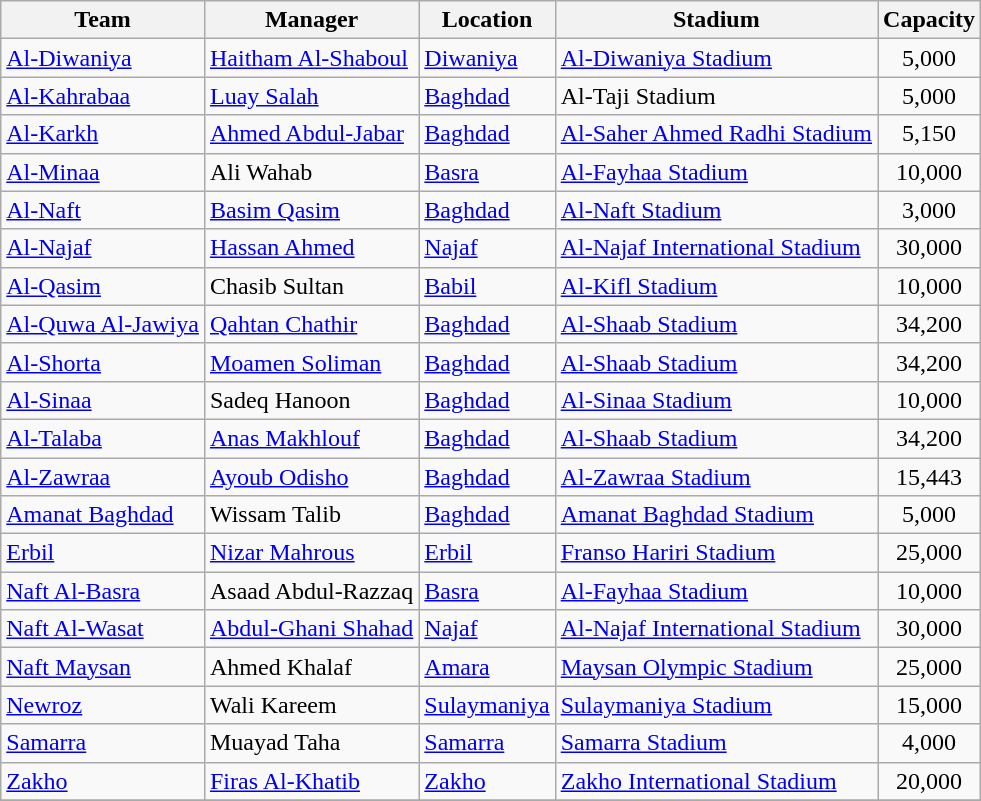<table class="wikitable sortable">
<tr>
<th>Team</th>
<th>Manager</th>
<th>Location</th>
<th>Stadium</th>
<th>Capacity</th>
</tr>
<tr>
<td><a href='#'>Al-Diwaniya</a></td>
<td> <a href='#'>Haitham Al-Shaboul</a></td>
<td><a href='#'>Diwaniya</a></td>
<td><a href='#'>Al-Diwaniya Stadium</a></td>
<td style="text-align:center">5,000</td>
</tr>
<tr>
<td><a href='#'>Al-Kahrabaa</a></td>
<td> <a href='#'>Luay Salah</a></td>
<td><a href='#'>Baghdad</a></td>
<td>Al-Taji Stadium</td>
<td style="text-align:center">5,000</td>
</tr>
<tr>
<td><a href='#'>Al-Karkh</a></td>
<td> <a href='#'>Ahmed Abdul-Jabar</a></td>
<td><a href='#'>Baghdad</a></td>
<td><a href='#'>Al-Saher Ahmed Radhi Stadium</a></td>
<td style="text-align:center">5,150</td>
</tr>
<tr>
<td><a href='#'>Al-Minaa</a></td>
<td> Ali Wahab</td>
<td><a href='#'>Basra</a></td>
<td><a href='#'>Al-Fayhaa Stadium</a></td>
<td style="text-align:center">10,000</td>
</tr>
<tr>
<td><a href='#'>Al-Naft</a></td>
<td> <a href='#'>Basim Qasim</a></td>
<td><a href='#'>Baghdad</a></td>
<td><a href='#'>Al-Naft Stadium</a></td>
<td style="text-align:center">3,000</td>
</tr>
<tr>
<td><a href='#'>Al-Najaf</a></td>
<td> <a href='#'>Hassan Ahmed</a></td>
<td><a href='#'>Najaf</a></td>
<td><a href='#'>Al-Najaf International Stadium</a></td>
<td style="text-align:center">30,000</td>
</tr>
<tr>
<td><a href='#'>Al-Qasim</a></td>
<td> Chasib Sultan</td>
<td><a href='#'>Babil</a></td>
<td><a href='#'>Al-Kifl Stadium</a></td>
<td style="text-align:center">10,000</td>
</tr>
<tr>
<td><a href='#'>Al-Quwa Al-Jawiya</a></td>
<td> <a href='#'>Qahtan Chathir</a></td>
<td><a href='#'>Baghdad</a></td>
<td><a href='#'>Al-Shaab Stadium</a></td>
<td style="text-align:center">34,200</td>
</tr>
<tr>
<td><a href='#'>Al-Shorta</a></td>
<td> <a href='#'>Moamen Soliman</a></td>
<td><a href='#'>Baghdad</a></td>
<td><a href='#'>Al-Shaab Stadium</a></td>
<td style="text-align:center">34,200</td>
</tr>
<tr>
<td><a href='#'>Al-Sinaa</a></td>
<td> Sadeq Hanoon</td>
<td><a href='#'>Baghdad</a></td>
<td><a href='#'>Al-Sinaa Stadium</a></td>
<td style="text-align:center">10,000</td>
</tr>
<tr>
<td><a href='#'>Al-Talaba</a></td>
<td> <a href='#'>Anas Makhlouf</a></td>
<td><a href='#'>Baghdad</a></td>
<td><a href='#'>Al-Shaab Stadium</a></td>
<td style="text-align:center">34,200</td>
</tr>
<tr>
<td><a href='#'>Al-Zawraa</a></td>
<td> <a href='#'>Ayoub Odisho</a></td>
<td><a href='#'>Baghdad</a></td>
<td><a href='#'>Al-Zawraa Stadium</a></td>
<td style="text-align:center">15,443</td>
</tr>
<tr>
<td><a href='#'>Amanat Baghdad</a></td>
<td> Wissam Talib</td>
<td><a href='#'>Baghdad</a></td>
<td><a href='#'>Amanat Baghdad Stadium</a></td>
<td style="text-align:center">5,000</td>
</tr>
<tr>
<td><a href='#'>Erbil</a></td>
<td> <a href='#'>Nizar Mahrous</a></td>
<td><a href='#'>Erbil</a></td>
<td><a href='#'>Franso Hariri Stadium</a></td>
<td style="text-align:center">25,000</td>
</tr>
<tr>
<td><a href='#'>Naft Al-Basra</a></td>
<td> Asaad Abdul-Razzaq</td>
<td><a href='#'>Basra</a></td>
<td><a href='#'>Al-Fayhaa Stadium</a></td>
<td style="text-align:center">10,000</td>
</tr>
<tr>
<td><a href='#'>Naft Al-Wasat</a></td>
<td> <a href='#'>Abdul-Ghani Shahad</a></td>
<td><a href='#'>Najaf</a></td>
<td><a href='#'>Al-Najaf International Stadium</a></td>
<td style="text-align:center">30,000</td>
</tr>
<tr>
<td><a href='#'>Naft Maysan</a></td>
<td> Ahmed Khalaf</td>
<td><a href='#'>Amara</a></td>
<td><a href='#'>Maysan Olympic Stadium</a></td>
<td style="text-align:center">25,000</td>
</tr>
<tr>
<td><a href='#'>Newroz</a></td>
<td> Wali Kareem</td>
<td><a href='#'>Sulaymaniya</a></td>
<td><a href='#'>Sulaymaniya Stadium</a></td>
<td style="text-align:center">15,000</td>
</tr>
<tr>
<td><a href='#'>Samarra</a></td>
<td> Muayad Taha</td>
<td><a href='#'>Samarra</a></td>
<td><a href='#'>Samarra Stadium</a></td>
<td style="text-align:center">4,000</td>
</tr>
<tr>
<td><a href='#'>Zakho</a></td>
<td> <a href='#'>Firas Al-Khatib</a></td>
<td><a href='#'>Zakho</a></td>
<td><a href='#'>Zakho International Stadium</a></td>
<td style="text-align:center">20,000</td>
</tr>
<tr>
</tr>
</table>
